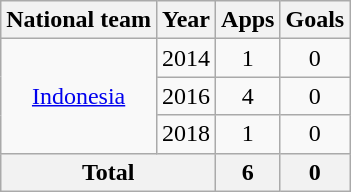<table class="wikitable" style="text-align:center">
<tr>
<th>National team</th>
<th>Year</th>
<th>Apps</th>
<th>Goals</th>
</tr>
<tr>
<td rowspan=3><a href='#'>Indonesia</a></td>
<td>2014</td>
<td>1</td>
<td>0</td>
</tr>
<tr>
<td>2016</td>
<td>4</td>
<td>0</td>
</tr>
<tr>
<td>2018</td>
<td>1</td>
<td>0</td>
</tr>
<tr>
<th colspan=2>Total</th>
<th>6</th>
<th>0</th>
</tr>
</table>
